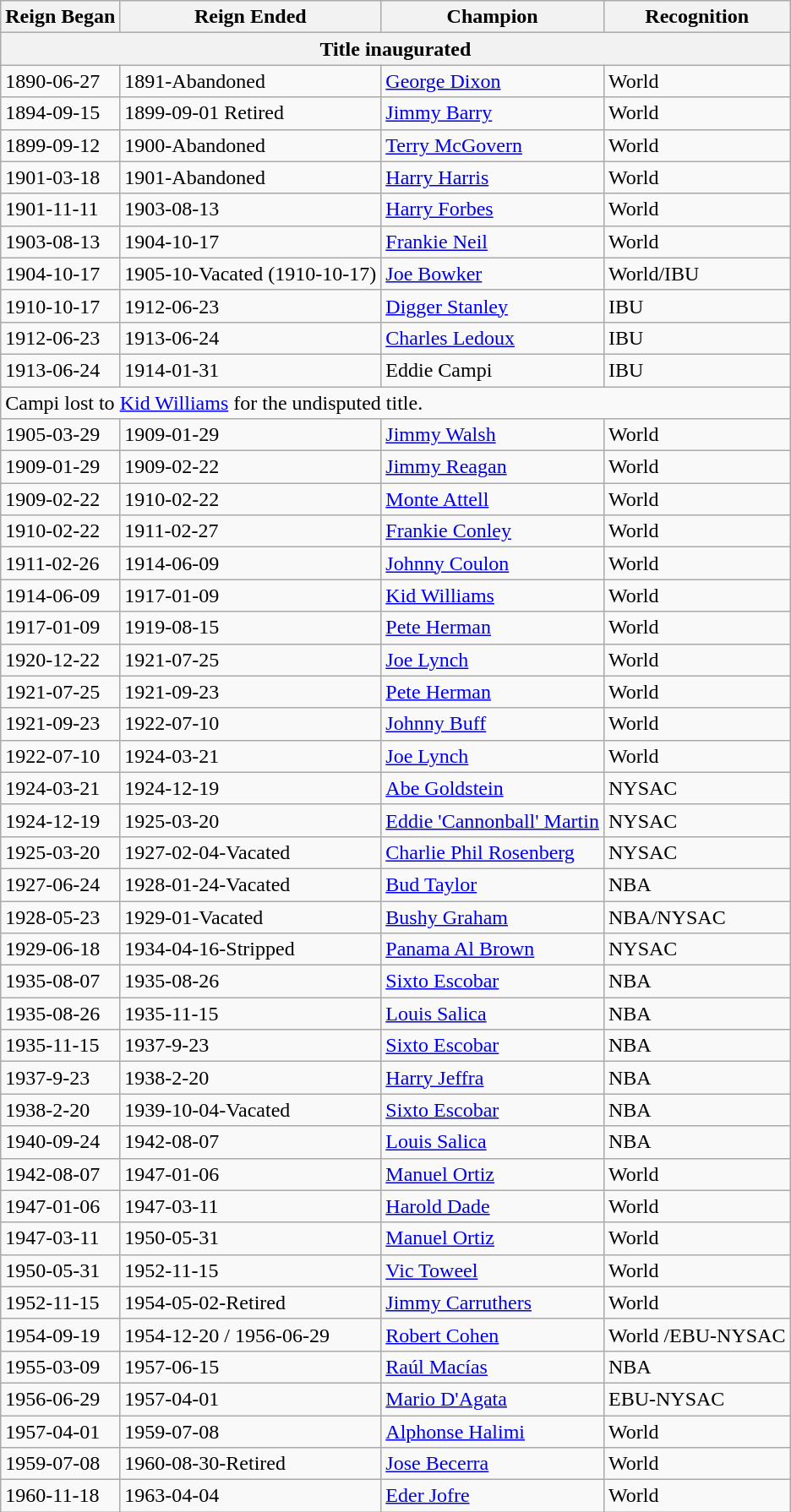<table class="wikitable">
<tr>
<th>Reign Began</th>
<th>Reign Ended</th>
<th>Champion</th>
<th>Recognition</th>
</tr>
<tr>
<th colspan="4">Title inaugurated</th>
</tr>
<tr>
<td>1890-06-27</td>
<td>1891-Abandoned</td>
<td><a href='#'>George Dixon</a></td>
<td>World</td>
</tr>
<tr>
<td>1894-09-15</td>
<td>1899-09-01 Retired</td>
<td><a href='#'>Jimmy Barry</a></td>
<td>World</td>
</tr>
<tr>
<td>1899-09-12</td>
<td>1900-Abandoned</td>
<td><a href='#'>Terry McGovern</a></td>
<td>World</td>
</tr>
<tr>
<td>1901-03-18</td>
<td>1901-Abandoned</td>
<td><a href='#'>Harry Harris</a></td>
<td>World</td>
</tr>
<tr>
<td>1901-11-11</td>
<td>1903-08-13</td>
<td><a href='#'>Harry Forbes</a></td>
<td>World</td>
</tr>
<tr>
<td>1903-08-13</td>
<td>1904-10-17</td>
<td><a href='#'>Frankie Neil</a></td>
<td>World</td>
</tr>
<tr>
<td>1904-10-17</td>
<td>1905-10-Vacated (1910-10-17)</td>
<td><a href='#'>Joe Bowker</a></td>
<td>World/IBU</td>
</tr>
<tr>
<td>1910-10-17</td>
<td>1912-06-23</td>
<td><a href='#'>Digger Stanley</a></td>
<td>IBU</td>
</tr>
<tr>
<td>1912-06-23</td>
<td>1913-06-24</td>
<td><a href='#'>Charles Ledoux</a></td>
<td>IBU</td>
</tr>
<tr>
<td>1913-06-24</td>
<td>1914-01-31</td>
<td>Eddie Campi</td>
<td>IBU</td>
</tr>
<tr>
<td colspan="4">Campi lost to <a href='#'>Kid Williams</a> for the undisputed title.</td>
</tr>
<tr>
<td>1905-03-29</td>
<td>1909-01-29</td>
<td><a href='#'>Jimmy Walsh</a></td>
<td>World</td>
</tr>
<tr>
<td>1909-01-29</td>
<td>1909-02-22</td>
<td><a href='#'>Jimmy Reagan</a></td>
<td>World</td>
</tr>
<tr>
<td>1909-02-22</td>
<td>1910-02-22</td>
<td><a href='#'>Monte Attell</a></td>
<td>World</td>
</tr>
<tr>
<td>1910-02-22</td>
<td>1911-02-27</td>
<td><a href='#'>Frankie Conley</a></td>
<td>World</td>
</tr>
<tr>
<td>1911-02-26</td>
<td>1914-06-09</td>
<td><a href='#'>Johnny Coulon</a></td>
<td>World</td>
</tr>
<tr>
<td>1914-06-09</td>
<td>1917-01-09</td>
<td><a href='#'>Kid Williams</a></td>
<td>World</td>
</tr>
<tr>
<td>1917-01-09</td>
<td>1919-08-15</td>
<td><a href='#'>Pete Herman</a></td>
<td>World</td>
</tr>
<tr>
<td>1920-12-22</td>
<td>1921-07-25</td>
<td><a href='#'>Joe Lynch</a></td>
<td>World</td>
</tr>
<tr>
<td>1921-07-25</td>
<td>1921-09-23</td>
<td><a href='#'>Pete Herman</a></td>
<td>World</td>
</tr>
<tr>
<td>1921-09-23</td>
<td>1922-07-10</td>
<td><a href='#'>Johnny Buff</a></td>
<td>World</td>
</tr>
<tr>
<td>1922-07-10</td>
<td>1924-03-21</td>
<td><a href='#'>Joe Lynch</a></td>
<td>World</td>
</tr>
<tr>
<td>1924-03-21</td>
<td>1924-12-19</td>
<td><a href='#'>Abe Goldstein</a></td>
<td>NYSAC</td>
</tr>
<tr>
<td>1924-12-19</td>
<td>1925-03-20</td>
<td><a href='#'>Eddie 'Cannonball' Martin</a></td>
<td>NYSAC</td>
</tr>
<tr>
<td>1925-03-20</td>
<td>1927-02-04-Vacated</td>
<td><a href='#'>Charlie Phil Rosenberg</a></td>
<td>NYSAC</td>
</tr>
<tr>
<td>1927-06-24</td>
<td>1928-01-24-Vacated</td>
<td><a href='#'>Bud Taylor</a></td>
<td>NBA</td>
</tr>
<tr>
<td>1928-05-23</td>
<td>1929-01-Vacated</td>
<td><a href='#'>Bushy Graham</a></td>
<td>NBA/NYSAC</td>
</tr>
<tr>
<td>1929-06-18</td>
<td>1934-04-16-Stripped</td>
<td><a href='#'>Panama Al Brown</a></td>
<td>NYSAC</td>
</tr>
<tr>
<td>1935-08-07</td>
<td>1935-08-26</td>
<td><a href='#'>Sixto Escobar</a></td>
<td>NBA</td>
</tr>
<tr>
<td>1935-08-26</td>
<td>1935-11-15</td>
<td><a href='#'>Louis Salica</a></td>
<td>NBA</td>
</tr>
<tr>
<td>1935-11-15</td>
<td>1937-9-23</td>
<td><a href='#'>Sixto Escobar</a></td>
<td>NBA</td>
</tr>
<tr>
<td>1937-9-23</td>
<td>1938-2-20</td>
<td><a href='#'>Harry Jeffra</a></td>
<td>NBA</td>
</tr>
<tr>
<td>1938-2-20</td>
<td>1939-10-04-Vacated</td>
<td><a href='#'>Sixto Escobar</a></td>
<td>NBA</td>
</tr>
<tr>
<td>1940-09-24</td>
<td>1942-08-07</td>
<td><a href='#'>Louis Salica</a></td>
<td>NBA</td>
</tr>
<tr>
<td>1942-08-07</td>
<td>1947-01-06</td>
<td><a href='#'>Manuel Ortiz</a></td>
<td>World</td>
</tr>
<tr>
<td>1947-01-06</td>
<td>1947-03-11</td>
<td><a href='#'>Harold Dade</a></td>
<td>World</td>
</tr>
<tr>
<td>1947-03-11</td>
<td>1950-05-31</td>
<td><a href='#'>Manuel Ortiz</a></td>
<td>World</td>
</tr>
<tr>
<td>1950-05-31</td>
<td>1952-11-15</td>
<td><a href='#'>Vic Toweel</a></td>
<td>World</td>
</tr>
<tr>
<td>1952-11-15</td>
<td>1954-05-02-Retired</td>
<td><a href='#'>Jimmy Carruthers</a></td>
<td>World</td>
</tr>
<tr>
<td>1954-09-19</td>
<td>1954-12-20 / 1956-06-29</td>
<td><a href='#'>Robert Cohen</a></td>
<td>World /EBU-NYSAC</td>
</tr>
<tr>
<td>1955-03-09</td>
<td>1957-06-15</td>
<td><a href='#'>Raúl Macías</a></td>
<td>NBA</td>
</tr>
<tr>
<td>1956-06-29</td>
<td>1957-04-01</td>
<td><a href='#'>Mario D'Agata</a></td>
<td>EBU-NYSAC</td>
</tr>
<tr>
<td>1957-04-01</td>
<td>1959-07-08</td>
<td><a href='#'>Alphonse Halimi</a></td>
<td>World</td>
</tr>
<tr>
<td>1959-07-08</td>
<td>1960-08-30-Retired</td>
<td><a href='#'>Jose Becerra</a></td>
<td>World</td>
</tr>
<tr>
<td>1960-11-18</td>
<td>1963-04-04</td>
<td><a href='#'>Eder Jofre</a></td>
<td>World</td>
</tr>
</table>
